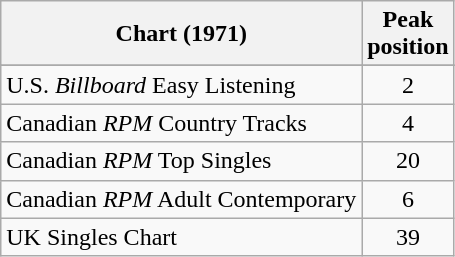<table class="wikitable sortable">
<tr>
<th align="left">Chart (1971)</th>
<th align="center">Peak<br>position</th>
</tr>
<tr>
</tr>
<tr>
</tr>
<tr>
<td align="left">U.S. <em>Billboard</em> Easy Listening</td>
<td align="center">2</td>
</tr>
<tr>
<td align="left">Canadian <em>RPM</em> Country Tracks</td>
<td align="center">4</td>
</tr>
<tr>
<td align="left">Canadian <em>RPM</em> Top Singles</td>
<td align="center">20</td>
</tr>
<tr>
<td align="left">Canadian <em>RPM</em> Adult Contemporary</td>
<td align="center">6</td>
</tr>
<tr>
<td align="left">UK Singles Chart</td>
<td align="center">39</td>
</tr>
</table>
